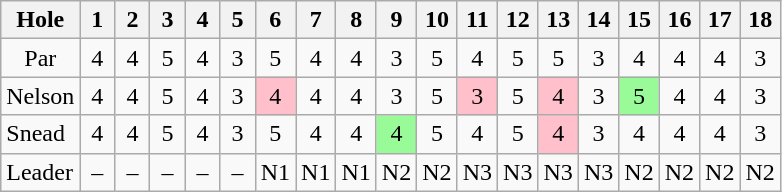<table class="wikitable" style="text-align:center">
<tr>
<th>Hole</th>
<th> 1 </th>
<th> 2 </th>
<th> 3 </th>
<th> 4 </th>
<th> 5 </th>
<th> 6 </th>
<th> 7 </th>
<th> 8 </th>
<th> 9 </th>
<th>10</th>
<th>11</th>
<th>12</th>
<th>13</th>
<th>14</th>
<th>15</th>
<th>16</th>
<th>17</th>
<th>18</th>
</tr>
<tr>
<td>Par</td>
<td>4</td>
<td>4</td>
<td>5</td>
<td>4</td>
<td>3</td>
<td>5</td>
<td>4</td>
<td>4</td>
<td>3</td>
<td>5</td>
<td>4</td>
<td>5</td>
<td>5</td>
<td>3</td>
<td>4</td>
<td>4</td>
<td>4</td>
<td>3</td>
</tr>
<tr>
<td align=left> Nelson</td>
<td>4</td>
<td>4</td>
<td>5</td>
<td>4</td>
<td>3</td>
<td style="background: Pink;">4</td>
<td>4</td>
<td>4</td>
<td>3</td>
<td>5</td>
<td style="background: Pink;">3</td>
<td>5</td>
<td style="background: Pink;">4</td>
<td>3</td>
<td style="background: PaleGreen;">5</td>
<td>4</td>
<td>4</td>
<td>3</td>
</tr>
<tr>
<td align=left> Snead</td>
<td>4</td>
<td>4</td>
<td>5</td>
<td>4</td>
<td>3</td>
<td>5</td>
<td>4</td>
<td>4</td>
<td style="background: PaleGreen;">4</td>
<td>5</td>
<td>4</td>
<td>5</td>
<td style="background: Pink;">4</td>
<td>3</td>
<td>4</td>
<td>4</td>
<td>4</td>
<td>3</td>
</tr>
<tr>
<td align=left>Leader</td>
<td>–</td>
<td>–</td>
<td>–</td>
<td>–</td>
<td>–</td>
<td>N1</td>
<td>N1</td>
<td>N1</td>
<td>N2</td>
<td>N2</td>
<td>N3</td>
<td>N3</td>
<td>N3</td>
<td>N3</td>
<td>N2</td>
<td>N2</td>
<td>N2</td>
<td>N2</td>
</tr>
</table>
